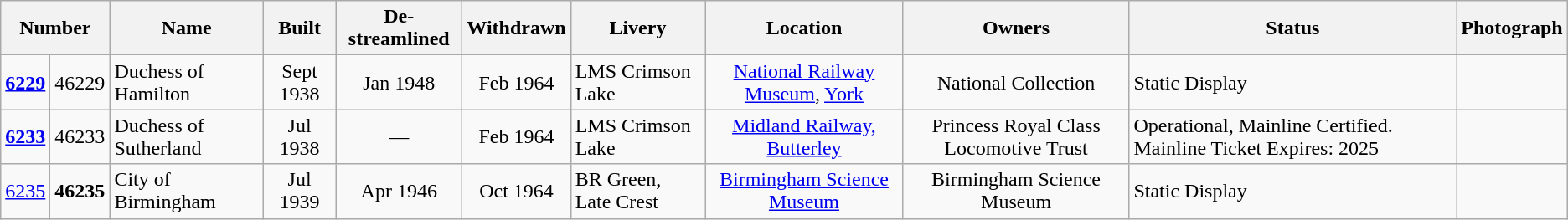<table class="wikitable">
<tr>
<th colspan="2">Number</th>
<th>Name</th>
<th>Built</th>
<th>De-streamlined</th>
<th>Withdrawn</th>
<th>Livery</th>
<th>Location</th>
<th>Owners</th>
<th>Status</th>
<th>Photograph</th>
</tr>
<tr>
<td align="left"><strong><a href='#'>6229</a></strong></td>
<td align="left">46229</td>
<td align="left">Duchess of Hamilton</td>
<td align="center">Sept 1938</td>
<td align="center">Jan 1948</td>
<td align="center">Feb 1964</td>
<td align="left">LMS Crimson Lake</td>
<td align="center"><a href='#'>National Railway Museum</a>, <a href='#'>York</a></td>
<td align="center">National Collection</td>
<td align="left">Static Display</td>
<td></td>
</tr>
<tr>
<td align="left"><strong><a href='#'>6233</a></strong></td>
<td align="left">46233</td>
<td align="left">Duchess of Sutherland</td>
<td align="center">Jul 1938</td>
<td align="center">—</td>
<td align="center">Feb 1964</td>
<td align="left">LMS Crimson Lake</td>
<td align="center"><a href='#'>Midland Railway, Butterley</a></td>
<td align="center">Princess Royal Class Locomotive Trust</td>
<td align="left">Operational, Mainline Certified. Mainline Ticket Expires: 2025</td>
<td></td>
</tr>
<tr>
<td align="left"><a href='#'>6235</a></td>
<td align="left"><strong>46235</strong></td>
<td align="left">City of Birmingham</td>
<td align="center">Jul 1939</td>
<td align="center">Apr 1946</td>
<td align="center">Oct 1964</td>
<td align="left">BR Green, Late Crest</td>
<td align="center"><a href='#'>Birmingham Science Museum</a></td>
<td align="center">Birmingham Science Museum</td>
<td align="left">Static Display</td>
<td></td>
</tr>
</table>
